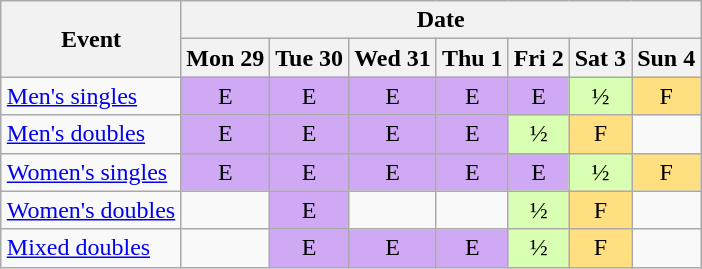<table class="wikitable" style="margin: 0.5em auto;">
<tr style="text-align:center;">
<th rowspan="2">Event</th>
<th colspan="7">Date</th>
</tr>
<tr>
<th>Mon 29</th>
<th>Tue 30</th>
<th>Wed 31</th>
<th>Thu 1</th>
<th>Fri 2</th>
<th>Sat 3</th>
<th>Sun 4</th>
</tr>
<tr style="text-align: center;">
<td style="text-align: left;"><a href='#'>Men's singles</a></td>
<td style="background-color: #D0A9F5;">E</td>
<td style="background-color: #D0A9F5;">E</td>
<td style="background-color: #D0A9F5;">E</td>
<td style="background-color: #D0A9F5;">E</td>
<td style="background-color: #D0A9F5;">E</td>
<td style="background-color: #D9FFB2;">½</td>
<td style="background-color: #FFDF80;">F</td>
</tr>
<tr style="text-align: center;">
<td style="text-align: left;"><a href='#'>Men's doubles</a></td>
<td style="background-color: #D0A9F5;">E</td>
<td style="background-color: #D0A9F5;">E</td>
<td style="background-color: #D0A9F5;">E</td>
<td style="background-color: #D0A9F5;">E</td>
<td style="background-color: #D9FFB2;">½</td>
<td style="background-color: #FFDF80;">F</td>
<td></td>
</tr>
<tr style="text-align: center;">
<td style="text-align: left;"><a href='#'>Women's singles</a></td>
<td style="background-color: #D0A9F5;">E</td>
<td style="background-color: #D0A9F5;">E</td>
<td style="background-color: #D0A9F5;">E</td>
<td style="background-color: #D0A9F5;">E</td>
<td style="background-color: #D0A9F5;">E</td>
<td style="background-color: #D9FFB2;">½</td>
<td style="background-color: #FFDF80;">F</td>
</tr>
<tr style="text-align: center;">
<td style="text-align: left;"><a href='#'>Women's doubles</a></td>
<td></td>
<td style="background-color: #D0A9F5;">E</td>
<td></td>
<td></td>
<td style="background-color: #D9FFB2;">½</td>
<td style="background-color: #FFDF80;">F</td>
<td></td>
</tr>
<tr style="text-align: center;">
<td style="text-align: left;"><a href='#'>Mixed doubles</a></td>
<td></td>
<td style="background-color: #D0A9F5;">E</td>
<td style="background-color: #D0A9F5;">E</td>
<td style="background-color: #D0A9F5;">E</td>
<td style="background-color: #D9FFB2;">½</td>
<td style="background-color: #FFDF80;">F</td>
<td></td>
</tr>
</table>
